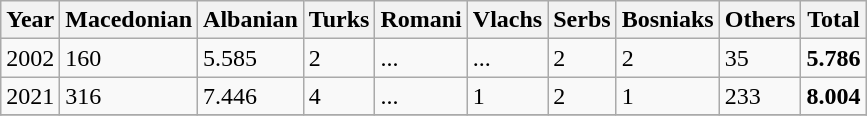<table class="wikitable">
<tr>
<th>Year</th>
<th>Macedonian</th>
<th>Albanian</th>
<th>Turks</th>
<th>Romani</th>
<th>Vlachs</th>
<th>Serbs</th>
<th>Bosniaks</th>
<th><abbr>Others</abbr></th>
<th>Total</th>
</tr>
<tr>
<td>2002</td>
<td>160</td>
<td>5.585</td>
<td>2</td>
<td>...</td>
<td>...</td>
<td>2</td>
<td>2</td>
<td>35</td>
<td><strong>5.786</strong></td>
</tr>
<tr>
<td>2021</td>
<td>316</td>
<td>7.446</td>
<td>4</td>
<td>...</td>
<td>1</td>
<td>2</td>
<td>1</td>
<td>233</td>
<td><strong>8.004</strong></td>
</tr>
<tr>
</tr>
</table>
